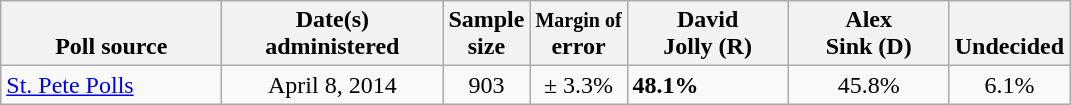<table class="wikitable">
<tr valign= bottom>
<th style="width:140px;">Poll source</th>
<th style="width:140px;">Date(s)<br>administered</th>
<th class=small>Sample<br>size</th>
<th><small>Margin of</small><br>error</th>
<th style="width:100px;">David<br>Jolly (R)</th>
<th style="width:100px;">Alex<br>Sink (D)</th>
<th style="width:40px;">Undecided</th>
</tr>
<tr>
<td><a href='#'>St. Pete Polls</a></td>
<td align=center>April 8, 2014</td>
<td align=center>903</td>
<td align=center>± 3.3%</td>
<td><strong>48.1%</strong></td>
<td align=center>45.8%</td>
<td align=center>6.1%</td>
</tr>
</table>
